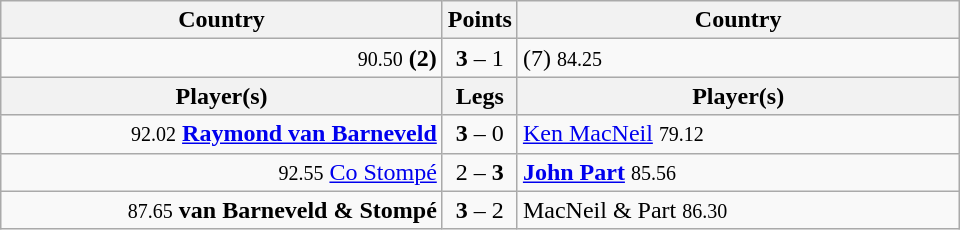<table class=wikitable style="text-align:center">
<tr>
<th width=287>Country</th>
<th width=1>Points</th>
<th width=287>Country</th>
</tr>
<tr align=left>
<td align=right><small><span>90.50</span></small> <strong> (2)</strong></td>
<td align=center><strong>3</strong> – 1</td>
<td> (7) <small><span>84.25</span></small></td>
</tr>
<tr>
<th width=287>Player(s)</th>
<th width=1>Legs</th>
<th width=287>Player(s)</th>
</tr>
<tr align=left>
<td align=right><small><span>92.02</span></small> <strong><a href='#'>Raymond van Barneveld</a></strong></td>
<td align=center><strong>3</strong> – 0</td>
<td><a href='#'>Ken MacNeil</a> <small><span>79.12</span></small></td>
</tr>
<tr align=left>
<td align=right><small><span>92.55</span></small> <a href='#'>Co Stompé</a></td>
<td align=center>2 – <strong>3</strong></td>
<td><strong><a href='#'>John Part</a></strong> <small><span>85.56</span></small></td>
</tr>
<tr align=left>
<td align=right><small><span>87.65</span></small> <strong>van Barneveld & Stompé</strong></td>
<td align=center><strong>3</strong> – 2</td>
<td>MacNeil & Part <small><span>86.30</span></small></td>
</tr>
</table>
